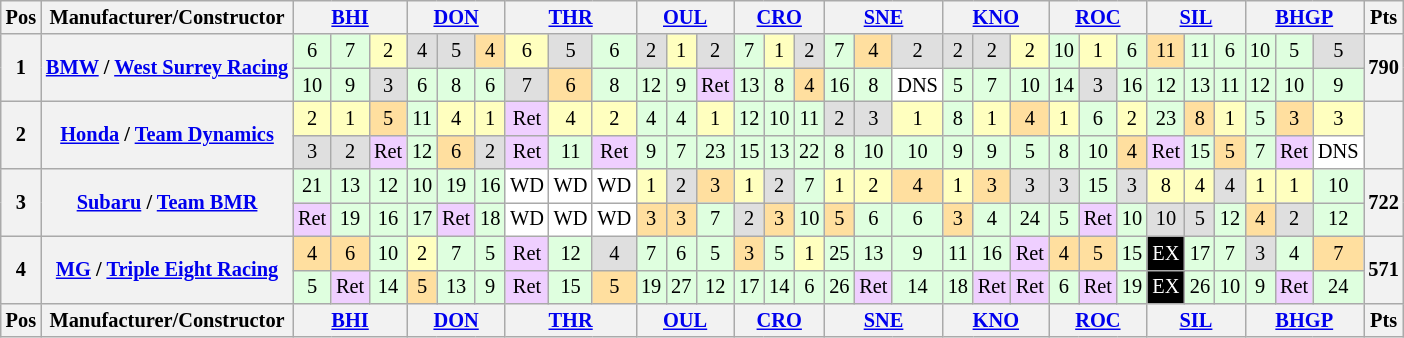<table class="wikitable" style="font-size: 85%; text-align: center;">
<tr valign="top">
<th valign="middle">Pos</th>
<th valign="middle">Manufacturer/Constructor</th>
<th colspan="3"><a href='#'>BHI</a></th>
<th colspan="3"><a href='#'>DON</a></th>
<th colspan="3"><a href='#'>THR</a></th>
<th colspan="3"><a href='#'>OUL</a></th>
<th colspan="3"><a href='#'>CRO</a></th>
<th colspan="3"><a href='#'>SNE</a></th>
<th colspan="3"><a href='#'>KNO</a></th>
<th colspan="3"><a href='#'>ROC</a></th>
<th colspan="3"><a href='#'>SIL</a></th>
<th colspan="3"><a href='#'>BHGP</a></th>
<th valign=middle>Pts</th>
</tr>
<tr>
<th rowspan=2>1</th>
<th rowspan=2 align=left nowrap><a href='#'>BMW</a> / <a href='#'>West Surrey Racing</a></th>
<td style="background:#dfffdf;">6</td>
<td style="background:#dfffdf;">7</td>
<td style="background:#ffffbf;">2</td>
<td style="background:#dfdfdf;">4</td>
<td style="background:#dfdfdf;">5</td>
<td style="background:#ffdf9f;">4</td>
<td style="background:#ffffbf;">6</td>
<td style="background:#dfdfdf;">5</td>
<td style="background:#dfffdf;">6</td>
<td style="background:#dfdfdf;">2</td>
<td style="background:#ffffbf;">1</td>
<td style="background:#dfdfdf;">2</td>
<td style="background:#dfffdf;">7</td>
<td style="background:#ffffbf;">1</td>
<td style="background:#dfdfdf;">2</td>
<td style="background:#dfffdf;">7</td>
<td style="background:#ffdf9f;">4</td>
<td style="background:#dfdfdf;">2</td>
<td style="background:#dfdfdf;">2</td>
<td style="background:#dfdfdf;">2</td>
<td style="background:#ffffbf;">2</td>
<td style="background:#dfffdf;">10</td>
<td style="background:#ffffbf;">1</td>
<td style="background:#dfffdf;">6</td>
<td style="background:#ffdf9f;">11</td>
<td style="background:#dfffdf;">11</td>
<td style="background:#dfffdf;">6</td>
<td style="background:#dfffdf;">10</td>
<td style="background:#dfffdf;">5</td>
<td style="background:#dfdfdf;">5</td>
<th rowspan=2>790</th>
</tr>
<tr>
<td style="background:#dfffdf;">10</td>
<td style="background:#dfffdf;">9</td>
<td style="background:#dfdfdf;">3</td>
<td style="background:#dfffdf;">6</td>
<td style="background:#dfffdf;">8</td>
<td style="background:#dfffdf;">6</td>
<td style="background:#dfdfdf;">7</td>
<td style="background:#ffdf9f;">6</td>
<td style="background:#dfffdf;">8</td>
<td style="background:#dfffdf;">12</td>
<td style="background:#dfffdf;">9</td>
<td style="background:#efcfff;">Ret</td>
<td style="background:#dfffdf;">13</td>
<td style="background:#dfffdf;">8</td>
<td style="background:#ffdf9f;">4</td>
<td style="background:#dfffdf;">16</td>
<td style="background:#dfffdf;">8</td>
<td style="background:#ffffff;">DNS</td>
<td style="background:#dfffdf;">5</td>
<td style="background:#dfffdf;">7</td>
<td style="background:#dfffdf;">10</td>
<td style="background:#dfffdf;">14</td>
<td style="background:#dfdfdf;">3</td>
<td style="background:#dfffdf;">16</td>
<td style="background:#dfffdf;">12</td>
<td style="background:#dfffdf;">13</td>
<td style="background:#dfffdf;">11</td>
<td style="background:#dfffdf;">12</td>
<td style="background:#dfffdf;">10</td>
<td style="background:#dfffdf;">9</td>
</tr>
<tr>
<th rowspan=2>2</th>
<th rowspan=2 align=left><a href='#'>Honda</a> / <a href='#'>Team Dynamics</a></th>
<td style="background:#ffffbf;">2</td>
<td style="background:#ffffbf;">1</td>
<td style="background:#ffdf9f;">5</td>
<td style="background:#dfffdf;">11</td>
<td style="background:#ffffbf;">4</td>
<td style="background:#ffffbf;">1</td>
<td style="background:#efcfff;">Ret</td>
<td style="background:#ffffbf;">4</td>
<td style="background:#ffffbf;">2</td>
<td style="background:#dfffdf;">4</td>
<td style="background:#dfffdf;">4</td>
<td style="background:#ffffbf;">1</td>
<td style="background:#dfffdf;">12</td>
<td style="background:#dfffdf;">10</td>
<td style="background:#dfffdf;">11</td>
<td style="background:#dfdfdf;">2</td>
<td style="background:#dfdfdf;">3</td>
<td style="background:#ffffbf;">1</td>
<td style="background:#dfffdf;">8</td>
<td style="background:#ffffbf;">1</td>
<td style="background:#ffdf9f;">4</td>
<td style="background:#ffffbf;">1</td>
<td style="background:#dfffdf;">6</td>
<td style="background:#ffffbf;">2</td>
<td style="background:#dfffdf;">23</td>
<td style="background:#ffdf9f;">8</td>
<td style="background:#ffffbf;">1</td>
<td style="background:#dfffdf;">5</td>
<td style="background:#ffdf9f;">3</td>
<td style="background:#ffffbf;">3</td>
<th rowspan=2></th>
</tr>
<tr>
<td style="background:#dfdfdf;">3</td>
<td style="background:#dfdfdf;">2</td>
<td style="background:#efcfff;">Ret</td>
<td style="background:#dfffdf;">12</td>
<td style="background:#ffdf9f;">6</td>
<td style="background:#dfdfdf;">2</td>
<td style="background:#efcfff;">Ret</td>
<td style="background:#dfffdf;">11</td>
<td style="background:#efcfff;">Ret</td>
<td style="background:#dfffdf;">9</td>
<td style="background:#dfffdf;">7</td>
<td style="background:#dfffdf;">23</td>
<td style="background:#dfffdf;">15</td>
<td style="background:#dfffdf;">13</td>
<td style="background:#dfffdf;">22</td>
<td style="background:#dfffdf;">8</td>
<td style="background:#dfffdf;">10</td>
<td style="background:#dfffdf;">10</td>
<td style="background:#dfffdf;">9</td>
<td style="background:#dfffdf;">9</td>
<td style="background:#dfffdf;">5</td>
<td style="background:#dfffdf;">8</td>
<td style="background:#dfffdf;">10</td>
<td style="background:#ffdf9f;">4</td>
<td style="background:#efcfff;">Ret</td>
<td style="background:#dfffdf;">15</td>
<td style="background:#ffdf9f;">5</td>
<td style="background:#dfffdf;">7</td>
<td style="background:#efcfff;">Ret</td>
<td style="background:#ffffff;">DNS</td>
</tr>
<tr>
<th rowspan=2>3</th>
<th rowspan=2 align=left><a href='#'>Subaru</a> / <a href='#'>Team BMR</a></th>
<td style="background:#dfffdf;">21</td>
<td style="background:#dfffdf;">13</td>
<td style="background:#dfffdf;">12</td>
<td style="background:#dfffdf;">10</td>
<td style="background:#dfffdf;">19</td>
<td style="background:#dfffdf;">16</td>
<td style="background:#ffffff;">WD</td>
<td style="background:#ffffff;">WD</td>
<td style="background:#ffffff;">WD</td>
<td style="background:#ffffbf;">1</td>
<td style="background:#dfdfdf;">2</td>
<td style="background:#ffdf9f;">3</td>
<td style="background:#ffffbf;">1</td>
<td style="background:#dfdfdf;">2</td>
<td style="background:#dfffdf;">7</td>
<td style="background:#ffffbf;">1</td>
<td style="background:#ffffbf;">2</td>
<td style="background:#ffdf9f;">4</td>
<td style="background:#ffffbf;">1</td>
<td style="background:#ffdf9f;">3</td>
<td style="background:#dfdfdf;">3</td>
<td style="background:#dfdfdf;">3</td>
<td style="background:#dfffdf;">15</td>
<td style="background:#dfdfdf;">3</td>
<td style="background:#ffffbf;">8</td>
<td style="background:#ffffbf;">4</td>
<td style="background:#dfdfdf;">4</td>
<td style="background:#ffffbf;">1</td>
<td style="background:#ffffbf;">1</td>
<td style="background:#dfffdf;">10</td>
<th rowspan=2>722</th>
</tr>
<tr>
<td style="background:#efcfff;">Ret</td>
<td style="background:#dfffdf;">19</td>
<td style="background:#dfffdf;">16</td>
<td style="background:#dfffdf;">17</td>
<td style="background:#efcfff;">Ret</td>
<td style="background:#dfffdf;">18</td>
<td style="background:#ffffff;">WD</td>
<td style="background:#ffffff;">WD</td>
<td style="background:#ffffff;">WD</td>
<td style="background:#ffdf9f;">3</td>
<td style="background:#ffdf9f;">3</td>
<td style="background:#dfffdf;">7</td>
<td style="background:#dfdfdf;">2</td>
<td style="background:#ffdf9f;">3</td>
<td style="background:#dfffdf;">10</td>
<td style="background:#ffdf9f;">5</td>
<td style="background:#dfffdf;">6</td>
<td style="background:#dfffdf;">6</td>
<td style="background:#ffdf9f;">3</td>
<td style="background:#dfffdf;">4</td>
<td style="background:#dfffdf;">24</td>
<td style="background:#dfffdf;">5</td>
<td style="background:#efcfff;">Ret</td>
<td style="background:#dfffdf;">10</td>
<td style="background:#dfdfdf;">10</td>
<td style="background:#dfdfdf;">5</td>
<td style="background:#dfffdf;">12</td>
<td style="background:#ffdf9f;">4</td>
<td style="background:#dfdfdf;">2</td>
<td style="background:#dfffdf;">12</td>
</tr>
<tr>
<th rowspan=2>4</th>
<th rowspan=2 align=left><a href='#'>MG</a> / <a href='#'>Triple Eight Racing</a></th>
<td style="background:#ffdf9f;">4</td>
<td style="background:#ffdf9f;">6</td>
<td style="background:#dfffdf;">10</td>
<td style="background:#ffffbf;">2</td>
<td style="background:#dfffdf;">7</td>
<td style="background:#dfffdf;">5</td>
<td style="background:#efcfff;">Ret</td>
<td style="background:#dfffdf;">12</td>
<td style="background:#dfdfdf;">4</td>
<td style="background:#dfffdf;">7</td>
<td style="background:#dfffdf;">6</td>
<td style="background:#dfffdf;">5</td>
<td style="background:#ffdf9f;">3</td>
<td style="background:#dfffdf;">5</td>
<td style="background:#ffffbf;">1</td>
<td style="background:#dfffdf;">25</td>
<td style="background:#dfffdf;">13</td>
<td style="background:#dfffdf;">9</td>
<td style="background:#dfffdf;">11</td>
<td style="background:#dfffdf;">16</td>
<td style="background:#efcfff;">Ret</td>
<td style="background:#ffdf9f;">4</td>
<td style="background:#ffdf9f;">5</td>
<td style="background:#dfffdf;">15</td>
<td style="background:#000000; color:white">EX</td>
<td style="background:#dfffdf;">17</td>
<td style="background:#dfffdf;">7</td>
<td style="background:#dfdfdf;">3</td>
<td style="background:#dfffdf;">4</td>
<td style="background:#ffdf9f;">7</td>
<th rowspan=2>571</th>
</tr>
<tr>
<td style="background:#dfffdf;">5</td>
<td style="background:#efcfff;">Ret</td>
<td style="background:#dfffdf;">14</td>
<td style="background:#ffdf9f;">5</td>
<td style="background:#dfffdf;">13</td>
<td style="background:#dfffdf;">9</td>
<td style="background:#efcfff;">Ret</td>
<td style="background:#dfffdf;">15</td>
<td style="background:#ffdf9f;">5</td>
<td style="background:#dfffdf;">19</td>
<td style="background:#dfffdf;">27</td>
<td style="background:#dfffdf;">12</td>
<td style="background:#dfffdf;">17</td>
<td style="background:#dfffdf;">14</td>
<td style="background:#dfffdf;">6</td>
<td style="background:#dfffdf;">26</td>
<td style="background:#efcfff;">Ret</td>
<td style="background:#dfffdf;">14</td>
<td style="background:#dfffdf;">18</td>
<td style="background:#efcfff;">Ret</td>
<td style="background:#efcfff;">Ret</td>
<td style="background:#dfffdf;">6</td>
<td style="background:#efcfff;">Ret</td>
<td style="background:#dfffdf;">19</td>
<td style="background:#000000; color:white">EX</td>
<td style="background:#dfffdf;">26</td>
<td style="background:#dfffdf;">10</td>
<td style="background:#dfffdf;">9</td>
<td style="background:#efcfff;">Ret</td>
<td style="background:#dfffdf;">24</td>
</tr>
<tr valign="top">
<th valign="middle">Pos</th>
<th valign="middle">Manufacturer/Constructor</th>
<th colspan="3"><a href='#'>BHI</a></th>
<th colspan="3"><a href='#'>DON</a></th>
<th colspan="3"><a href='#'>THR</a></th>
<th colspan="3"><a href='#'>OUL</a></th>
<th colspan="3"><a href='#'>CRO</a></th>
<th colspan="3"><a href='#'>SNE</a></th>
<th colspan="3"><a href='#'>KNO</a></th>
<th colspan="3"><a href='#'>ROC</a></th>
<th colspan="3"><a href='#'>SIL</a></th>
<th colspan="3"><a href='#'>BHGP</a></th>
<th valign=middle>Pts</th>
</tr>
</table>
